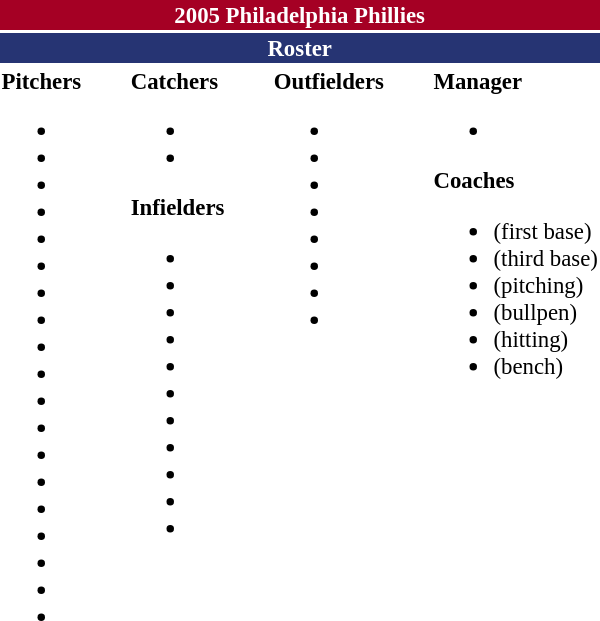<table class="toccolours" style="font-size: 95%;">
<tr>
<th colspan="10" style="background:#a50024; color:#fff; text-align:center;">2005 Philadelphia Phillies</th>
</tr>
<tr>
<td colspan="10" style="background:#263473; color:white; text-align:center;"><strong>Roster</strong></td>
</tr>
<tr>
<td valign="top"><strong>Pitchers</strong><br><ul><li></li><li></li><li></li><li></li><li></li><li></li><li></li><li></li><li></li><li></li><li></li><li></li><li></li><li></li><li></li><li></li><li></li><li></li><li></li></ul></td>
<td style="width:25px;"></td>
<td valign="top"><strong>Catchers</strong><br><ul><li></li><li></li></ul><strong>Infielders</strong><ul><li></li><li></li><li></li><li></li><li></li><li></li><li></li><li></li><li></li><li></li><li></li></ul></td>
<td style="width:25px;"></td>
<td valign="top"><strong>Outfielders</strong><br><ul><li></li><li></li><li></li><li></li><li></li><li></li><li></li><li></li></ul></td>
<td style="width:25px;"></td>
<td valign="top"><strong>Manager</strong><br><ul><li></li></ul><strong>Coaches</strong><ul><li> (first base)</li><li> (third base)</li><li> (pitching)</li><li> (bullpen)</li><li> (hitting)</li><li> (bench)</li></ul></td>
</tr>
</table>
